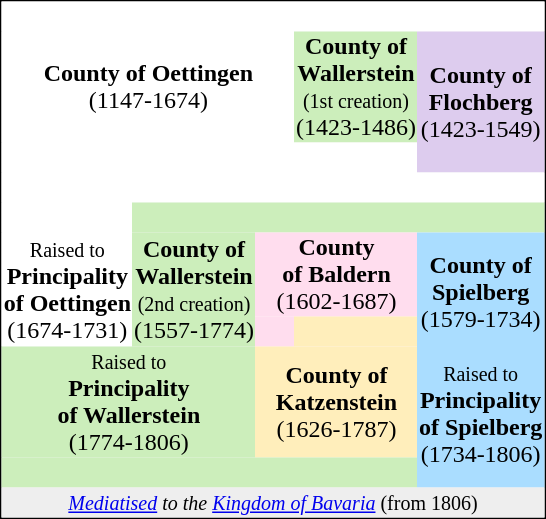<table align="center" style="border-spacing: 0px; border: 1px solid black; text-align: center;">
<tr>
<td colspan=5 style="background: #fff;">      </td>
</tr>
<tr>
<td colspan=3 style="background: #fff;"><strong>County of Oettingen</strong><br>(1147-1674)</td>
<td colspan=1 style="background: #ceb;"><strong>County of<br>Wallerstein</strong><br><small>(1st creation)</small><br>(1423-1486)</td>
<td colspan=1 rowspan="2" style="background: #dce;"><strong>County of<br>Flochberg</strong><br>(1423-1549)</td>
</tr>
<tr>
<td colspan=4 style="background: #fff;">      </td>
</tr>
<tr>
<td colspan=5 style="background: #fff;">      </td>
</tr>
<tr>
<td colspan=1 style="background: #fff;">      </td>
<td colspan=4 rowspan="2" style="background: #ceb;">      </td>
</tr>
<tr>
<td colspan=1 rowspan="4" style="background: #fff;"><small>Raised to</small><br><strong>Principality<br>of Oettingen</strong><br>(1674-1731)</td>
</tr>
<tr>
<td colspan=1 rowspan="3" style="background: #ceb;"><strong>County of<br>Wallerstein</strong><br><small>(2nd creation)</small><br>(1557-1774)</td>
<td colspan=2 style="background: #fde;"><strong>County<br>of Baldern</strong><br>(1602-1687)</td>
<td colspan=1 rowspan="5" style="background: #adf;"><strong>County of<br>Spielberg</strong><br>(1579-1734)<br><br><small>Raised to</small><br><strong>Principality<br>of Spielberg</strong><br>(1734-1806)</td>
</tr>
<tr>
<td colspan=1 style="background: #fde;">      </td>
<td colspan=1 style="background: #feb;">      </td>
</tr>
<tr>
<td colspan=2 rowspan="2" style="background: #feb;"><strong>County of<br>Katzenstein</strong><br>(1626-1787)</td>
</tr>
<tr>
<td colspan=2 style="background: #ceb;"><small>Raised to</small><br><strong>Principality<br>of Wallerstein</strong><br>(1774-1806)</td>
</tr>
<tr>
<td colspan=4 style="background: #ceb;">      </td>
</tr>
<tr>
<td colspan=5 style="background: #eee;"><small><em><a href='#'>Mediatised</a> to the <a href='#'>Kingdom of Bavaria</a></em> (from 1806)</small></td>
</tr>
</table>
